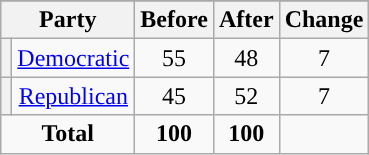<table class="wikitable" style="text-align:center;">
<tr>
</tr>
<tr>
<th colspan=2>Party</th>
<th>Before</th>
<th>After</th>
<th>Change</th>
</tr>
<tr>
<th style="background-color:"></th>
<td><a href='#'>Democratic</a></td>
<td>55</td>
<td>48</td>
<td> 7</td>
</tr>
<tr>
<th style="background-color:"></th>
<td><a href='#'>Republican</a></td>
<td>45</td>
<td>52</td>
<td> 7</td>
</tr>
<tr>
<td colspan=2><strong>Total</strong></td>
<td><strong>100</strong></td>
<td><strong>100</strong></td>
<td></td>
</tr>
</table>
